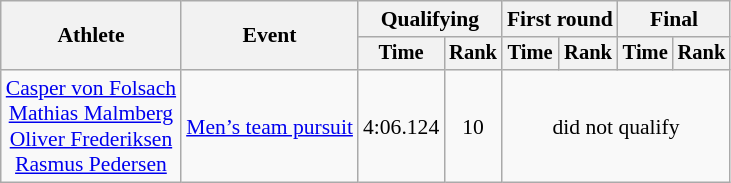<table class=wikitable style="font-size:90%">
<tr>
<th rowspan="2">Athlete</th>
<th rowspan="2">Event</th>
<th colspan="2">Qualifying</th>
<th colspan="2">First round</th>
<th colspan="2">Final</th>
</tr>
<tr style="font-size:95%">
<th>Time</th>
<th>Rank</th>
<th>Time</th>
<th>Rank</th>
<th>Time</th>
<th>Rank</th>
</tr>
<tr align=center>
<td><a href='#'>Casper von Folsach</a><br><a href='#'>Mathias Malmberg</a><br><a href='#'>Oliver Frederiksen</a><br><a href='#'>Rasmus Pedersen</a></td>
<td align=left><a href='#'>Men’s team pursuit</a></td>
<td>4:06.124</td>
<td>10</td>
<td colspan=4>did not qualify</td>
</tr>
</table>
